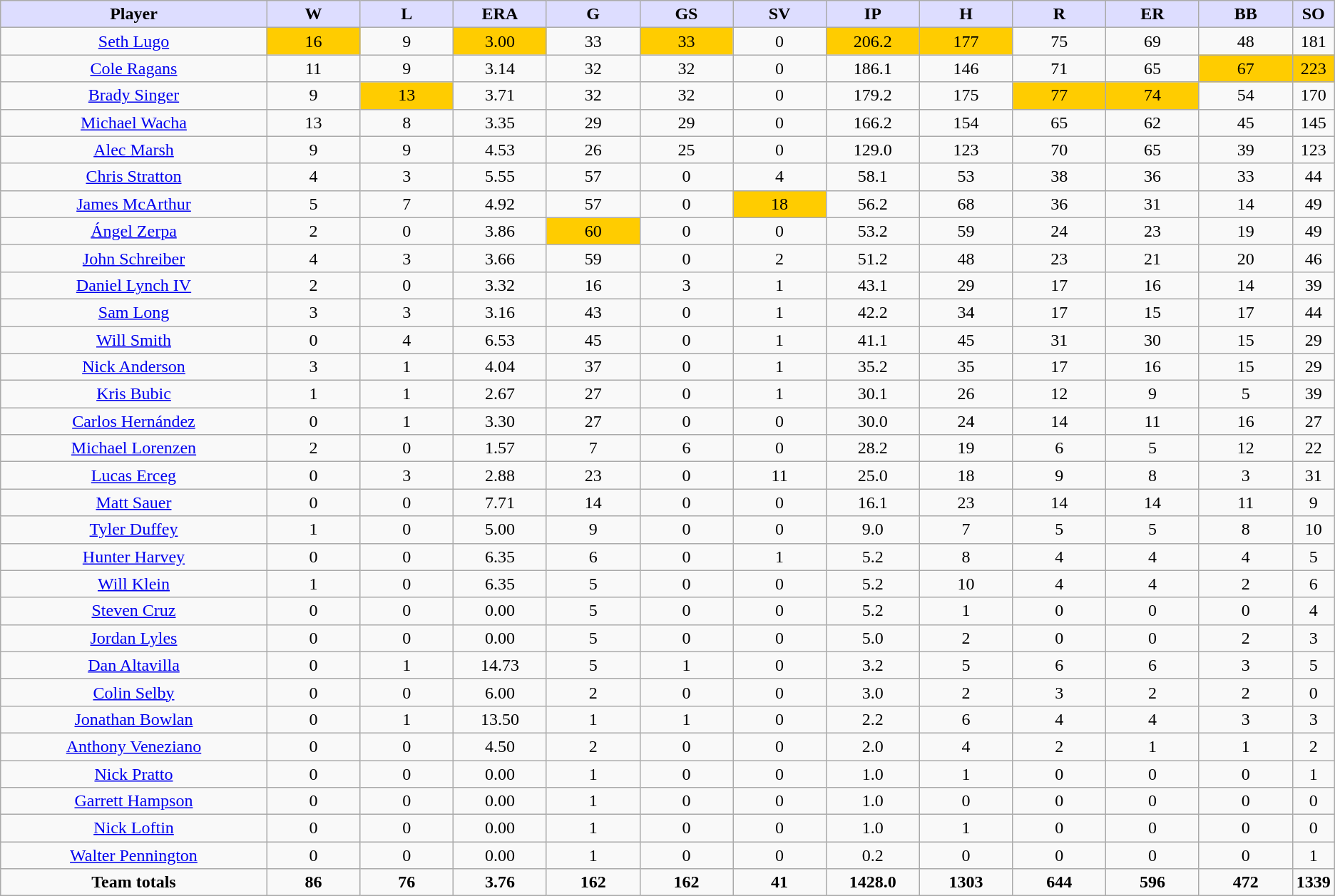<table class="wikitable" style="text-align:center;">
<tr>
<th style="background:#ddf;width:20%;"><strong>Player</strong></th>
<th style="background:#ddf;width:7%;"><strong>W</strong></th>
<th style="background:#ddf;width:7%;"><strong>L</strong></th>
<th style="background:#ddf;width:7%;"><strong>ERA</strong></th>
<th style="background:#ddf;width:7%;"><strong>G</strong></th>
<th style="background:#ddf;width:7%;"><strong>GS</strong></th>
<th style="background:#ddf;width:7%;"><strong>SV</strong></th>
<th style="background:#ddf;width:7%;"><strong>IP</strong></th>
<th style="background:#ddf;width:7%;"><strong>H</strong></th>
<th style="background:#ddf;width:7%;"><strong>R</strong></th>
<th style="background:#ddf;width:7%;"><strong>ER</strong></th>
<th style="background:#ddf;width:7%;"><strong>BB</strong></th>
<th style="background:#ddf;width:7%;"><strong>SO</strong></th>
</tr>
<tr>
<td><a href='#'>Seth Lugo</a></td>
<td bgcolor=#ffcc00>16</td>
<td>9</td>
<td bgcolor=#ffcc00>3.00</td>
<td>33</td>
<td bgcolor=#ffcc00>33</td>
<td>0</td>
<td bgcolor=#ffcc00>206.2</td>
<td bgcolor=#ffcc00>177</td>
<td>75</td>
<td>69</td>
<td>48</td>
<td>181</td>
</tr>
<tr>
<td><a href='#'>Cole Ragans</a></td>
<td>11</td>
<td>9</td>
<td>3.14</td>
<td>32</td>
<td>32</td>
<td>0</td>
<td>186.1</td>
<td>146</td>
<td>71</td>
<td>65</td>
<td bgcolor=#ffcc00>67</td>
<td bgcolor=#ffcc00>223</td>
</tr>
<tr>
<td><a href='#'>Brady Singer</a></td>
<td>9</td>
<td bgcolor=#ffcc00>13</td>
<td>3.71</td>
<td>32</td>
<td>32</td>
<td>0</td>
<td>179.2</td>
<td>175</td>
<td bgcolor=#ffcc00>77</td>
<td bgcolor=#ffcc00>74</td>
<td>54</td>
<td>170</td>
</tr>
<tr>
<td><a href='#'>Michael Wacha</a></td>
<td>13</td>
<td>8</td>
<td>3.35</td>
<td>29</td>
<td>29</td>
<td>0</td>
<td>166.2</td>
<td>154</td>
<td>65</td>
<td>62</td>
<td>45</td>
<td>145</td>
</tr>
<tr>
<td><a href='#'>Alec Marsh</a></td>
<td>9</td>
<td>9</td>
<td>4.53</td>
<td>26</td>
<td>25</td>
<td>0</td>
<td>129.0</td>
<td>123</td>
<td>70</td>
<td>65</td>
<td>39</td>
<td>123</td>
</tr>
<tr>
<td><a href='#'>Chris Stratton</a></td>
<td>4</td>
<td>3</td>
<td>5.55</td>
<td>57</td>
<td>0</td>
<td>4</td>
<td>58.1</td>
<td>53</td>
<td>38</td>
<td>36</td>
<td>33</td>
<td>44</td>
</tr>
<tr>
<td><a href='#'>James McArthur</a></td>
<td>5</td>
<td>7</td>
<td>4.92</td>
<td>57</td>
<td>0</td>
<td bgcolor=#ffcc00>18</td>
<td>56.2</td>
<td>68</td>
<td>36</td>
<td>31</td>
<td>14</td>
<td>49</td>
</tr>
<tr>
<td><a href='#'>Ángel Zerpa</a></td>
<td>2</td>
<td>0</td>
<td>3.86</td>
<td bgcolor=#ffcc00>60</td>
<td>0</td>
<td>0</td>
<td>53.2</td>
<td>59</td>
<td>24</td>
<td>23</td>
<td>19</td>
<td>49</td>
</tr>
<tr>
<td><a href='#'>John Schreiber</a></td>
<td>4</td>
<td>3</td>
<td>3.66</td>
<td>59</td>
<td>0</td>
<td>2</td>
<td>51.2</td>
<td>48</td>
<td>23</td>
<td>21</td>
<td>20</td>
<td>46</td>
</tr>
<tr>
<td><a href='#'>Daniel Lynch IV</a></td>
<td>2</td>
<td>0</td>
<td>3.32</td>
<td>16</td>
<td>3</td>
<td>1</td>
<td>43.1</td>
<td>29</td>
<td>17</td>
<td>16</td>
<td>14</td>
<td>39</td>
</tr>
<tr>
<td><a href='#'>Sam Long</a></td>
<td>3</td>
<td>3</td>
<td>3.16</td>
<td>43</td>
<td>0</td>
<td>1</td>
<td>42.2</td>
<td>34</td>
<td>17</td>
<td>15</td>
<td>17</td>
<td>44</td>
</tr>
<tr>
<td><a href='#'>Will Smith</a></td>
<td>0</td>
<td>4</td>
<td>6.53</td>
<td>45</td>
<td>0</td>
<td>1</td>
<td>41.1</td>
<td>45</td>
<td>31</td>
<td>30</td>
<td>15</td>
<td>29</td>
</tr>
<tr>
<td><a href='#'>Nick Anderson</a></td>
<td>3</td>
<td>1</td>
<td>4.04</td>
<td>37</td>
<td>0</td>
<td>1</td>
<td>35.2</td>
<td>35</td>
<td>17</td>
<td>16</td>
<td>15</td>
<td>29</td>
</tr>
<tr>
<td><a href='#'>Kris Bubic</a></td>
<td>1</td>
<td>1</td>
<td>2.67</td>
<td>27</td>
<td>0</td>
<td>1</td>
<td>30.1</td>
<td>26</td>
<td>12</td>
<td>9</td>
<td>5</td>
<td>39</td>
</tr>
<tr>
<td><a href='#'>Carlos Hernández</a></td>
<td>0</td>
<td>1</td>
<td>3.30</td>
<td>27</td>
<td>0</td>
<td>0</td>
<td>30.0</td>
<td>24</td>
<td>14</td>
<td>11</td>
<td>16</td>
<td>27</td>
</tr>
<tr>
<td><a href='#'>Michael Lorenzen</a></td>
<td>2</td>
<td>0</td>
<td>1.57</td>
<td>7</td>
<td>6</td>
<td>0</td>
<td>28.2</td>
<td>19</td>
<td>6</td>
<td>5</td>
<td>12</td>
<td>22</td>
</tr>
<tr>
<td><a href='#'>Lucas Erceg</a></td>
<td>0</td>
<td>3</td>
<td>2.88</td>
<td>23</td>
<td>0</td>
<td>11</td>
<td>25.0</td>
<td>18</td>
<td>9</td>
<td>8</td>
<td>3</td>
<td>31</td>
</tr>
<tr>
<td><a href='#'>Matt Sauer</a></td>
<td>0</td>
<td>0</td>
<td>7.71</td>
<td>14</td>
<td>0</td>
<td>0</td>
<td>16.1</td>
<td>23</td>
<td>14</td>
<td>14</td>
<td>11</td>
<td>9</td>
</tr>
<tr>
<td><a href='#'>Tyler Duffey</a></td>
<td>1</td>
<td>0</td>
<td>5.00</td>
<td>9</td>
<td>0</td>
<td>0</td>
<td>9.0</td>
<td>7</td>
<td>5</td>
<td>5</td>
<td>8</td>
<td>10</td>
</tr>
<tr>
<td><a href='#'>Hunter Harvey</a></td>
<td>0</td>
<td>0</td>
<td>6.35</td>
<td>6</td>
<td>0</td>
<td>1</td>
<td>5.2</td>
<td>8</td>
<td>4</td>
<td>4</td>
<td>4</td>
<td>5</td>
</tr>
<tr>
<td><a href='#'>Will Klein</a></td>
<td>1</td>
<td>0</td>
<td>6.35</td>
<td>5</td>
<td>0</td>
<td>0</td>
<td>5.2</td>
<td>10</td>
<td>4</td>
<td>4</td>
<td>2</td>
<td>6</td>
</tr>
<tr>
<td><a href='#'>Steven Cruz</a></td>
<td>0</td>
<td>0</td>
<td>0.00</td>
<td>5</td>
<td>0</td>
<td>0</td>
<td>5.2</td>
<td>1</td>
<td>0</td>
<td>0</td>
<td>0</td>
<td>4</td>
</tr>
<tr>
<td><a href='#'>Jordan Lyles</a></td>
<td>0</td>
<td>0</td>
<td>0.00</td>
<td>5</td>
<td>0</td>
<td>0</td>
<td>5.0</td>
<td>2</td>
<td>0</td>
<td>0</td>
<td>2</td>
<td>3</td>
</tr>
<tr>
<td><a href='#'>Dan Altavilla</a></td>
<td>0</td>
<td>1</td>
<td>14.73</td>
<td>5</td>
<td>1</td>
<td>0</td>
<td>3.2</td>
<td>5</td>
<td>6</td>
<td>6</td>
<td>3</td>
<td>5</td>
</tr>
<tr>
<td><a href='#'>Colin Selby</a></td>
<td>0</td>
<td>0</td>
<td>6.00</td>
<td>2</td>
<td>0</td>
<td>0</td>
<td>3.0</td>
<td>2</td>
<td>3</td>
<td>2</td>
<td>2</td>
<td>0</td>
</tr>
<tr>
<td><a href='#'>Jonathan Bowlan</a></td>
<td>0</td>
<td>1</td>
<td>13.50</td>
<td>1</td>
<td>1</td>
<td>0</td>
<td>2.2</td>
<td>6</td>
<td>4</td>
<td>4</td>
<td>3</td>
<td>3</td>
</tr>
<tr>
<td><a href='#'>Anthony Veneziano</a></td>
<td>0</td>
<td>0</td>
<td>4.50</td>
<td>2</td>
<td>0</td>
<td>0</td>
<td>2.0</td>
<td>4</td>
<td>2</td>
<td>1</td>
<td>1</td>
<td>2</td>
</tr>
<tr>
<td><a href='#'>Nick Pratto</a></td>
<td>0</td>
<td>0</td>
<td>0.00</td>
<td>1</td>
<td>0</td>
<td>0</td>
<td>1.0</td>
<td>1</td>
<td>0</td>
<td>0</td>
<td>0</td>
<td>1</td>
</tr>
<tr>
<td><a href='#'>Garrett Hampson</a></td>
<td>0</td>
<td>0</td>
<td>0.00</td>
<td>1</td>
<td>0</td>
<td>0</td>
<td>1.0</td>
<td>0</td>
<td>0</td>
<td>0</td>
<td>0</td>
<td>0</td>
</tr>
<tr>
<td><a href='#'>Nick Loftin</a></td>
<td>0</td>
<td>0</td>
<td>0.00</td>
<td>1</td>
<td>0</td>
<td>0</td>
<td>1.0</td>
<td>1</td>
<td>0</td>
<td>0</td>
<td>0</td>
<td>0</td>
</tr>
<tr>
<td><a href='#'>Walter Pennington</a></td>
<td>0</td>
<td>0</td>
<td>0.00</td>
<td>1</td>
<td>0</td>
<td>0</td>
<td>0.2</td>
<td>0</td>
<td>0</td>
<td>0</td>
<td>0</td>
<td>1</td>
</tr>
<tr>
<td><strong>Team totals</strong></td>
<td><strong>86</strong></td>
<td><strong>76</strong></td>
<td><strong>3.76</strong></td>
<td><strong>162</strong></td>
<td><strong>162</strong></td>
<td><strong>41</strong></td>
<td><strong>1428.0</strong></td>
<td><strong>1303</strong></td>
<td><strong>644</strong></td>
<td><strong>596</strong></td>
<td><strong>472</strong></td>
<td><strong>1339</strong></td>
</tr>
</table>
